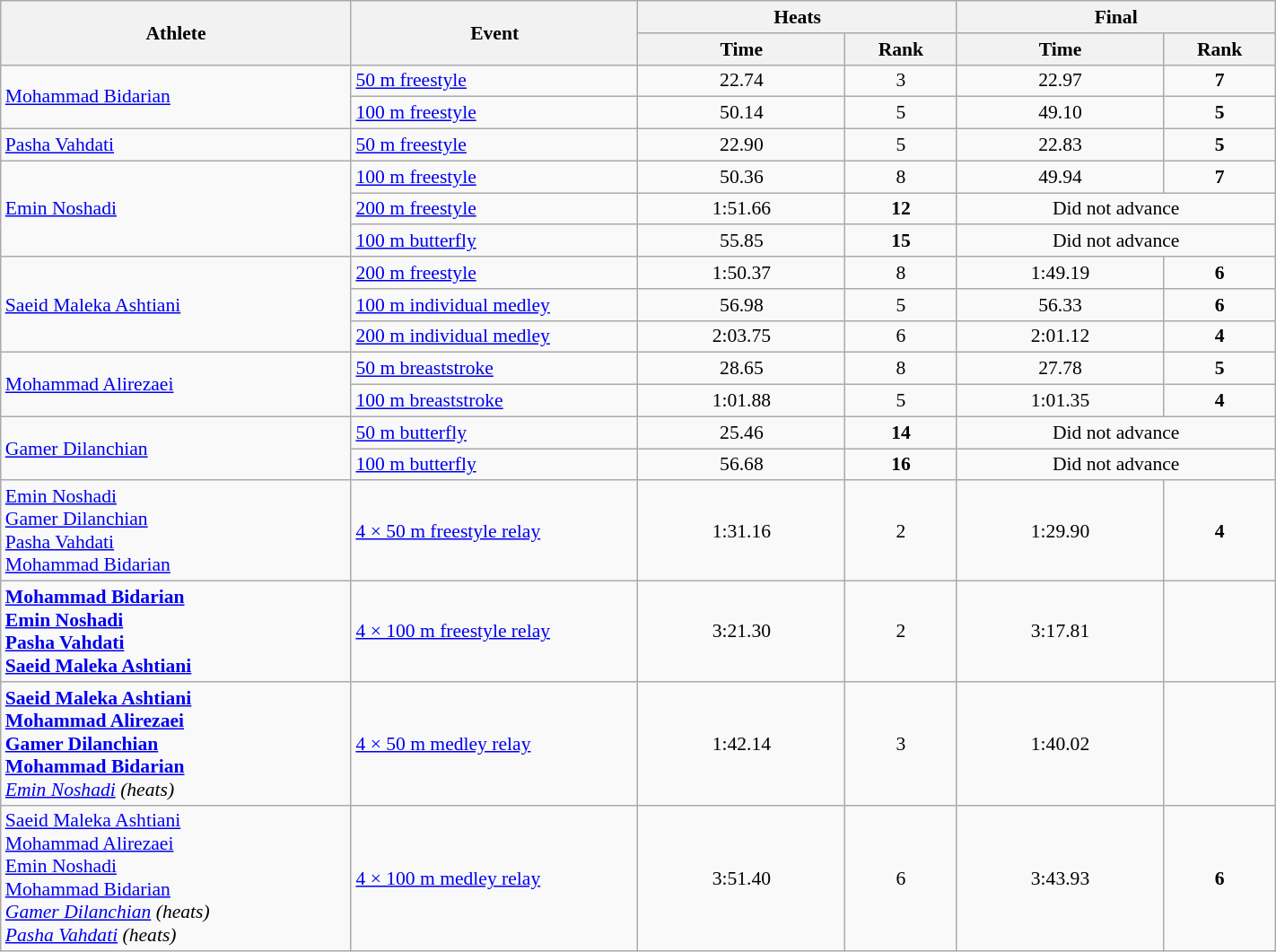<table class="wikitable" width="75%" style="text-align:center; font-size:90%">
<tr>
<th rowspan="2" width="22%">Athlete</th>
<th rowspan="2" width="18%">Event</th>
<th colspan="2" width="20%">Heats</th>
<th colspan="2" width="20%">Final</th>
</tr>
<tr>
<th width="13%">Time</th>
<th>Rank</th>
<th width="13%">Time</th>
<th>Rank</th>
</tr>
<tr>
<td rowspan="2" align="left"><a href='#'>Mohammad Bidarian</a></td>
<td align="left"><a href='#'>50 m freestyle</a></td>
<td>22.74</td>
<td>3 <strong></strong></td>
<td>22.97</td>
<td><strong>7</strong></td>
</tr>
<tr>
<td align="left"><a href='#'>100 m freestyle</a></td>
<td>50.14</td>
<td>5 <strong></strong></td>
<td>49.10</td>
<td><strong>5</strong></td>
</tr>
<tr>
<td align="left"><a href='#'>Pasha Vahdati</a></td>
<td align="left"><a href='#'>50 m freestyle</a></td>
<td>22.90</td>
<td>5 <strong></strong></td>
<td>22.83</td>
<td><strong>5</strong></td>
</tr>
<tr>
<td rowspan="3" align="left"><a href='#'>Emin Noshadi</a></td>
<td align="left"><a href='#'>100 m freestyle</a></td>
<td>50.36</td>
<td>8 <strong></strong></td>
<td>49.94</td>
<td><strong>7</strong></td>
</tr>
<tr>
<td align="left"><a href='#'>200 m freestyle</a></td>
<td>1:51.66</td>
<td><strong>12</strong></td>
<td colspan=2  align=center>Did not advance</td>
</tr>
<tr>
<td align="left"><a href='#'>100 m butterfly</a></td>
<td>55.85</td>
<td><strong>15</strong></td>
<td colspan=2  align=center>Did not advance</td>
</tr>
<tr>
<td rowspan="3" align="left"><a href='#'>Saeid Maleka Ashtiani</a></td>
<td align="left"><a href='#'>200 m freestyle</a></td>
<td>1:50.37</td>
<td>8 <strong></strong></td>
<td>1:49.19</td>
<td><strong>6</strong></td>
</tr>
<tr>
<td align="left"><a href='#'>100 m individual medley</a></td>
<td>56.98</td>
<td>5 <strong></strong></td>
<td>56.33</td>
<td><strong>6</strong></td>
</tr>
<tr>
<td align="left"><a href='#'>200 m individual medley</a></td>
<td>2:03.75</td>
<td>6 <strong></strong></td>
<td>2:01.12</td>
<td><strong>4</strong></td>
</tr>
<tr>
<td rowspan="2" align="left"><a href='#'>Mohammad Alirezaei</a></td>
<td align="left"><a href='#'>50 m breaststroke</a></td>
<td>28.65</td>
<td>8 <strong></strong></td>
<td>27.78</td>
<td><strong>5</strong></td>
</tr>
<tr>
<td align="left"><a href='#'>100 m breaststroke</a></td>
<td>1:01.88</td>
<td>5 <strong></strong></td>
<td>1:01.35</td>
<td><strong>4</strong></td>
</tr>
<tr>
<td rowspan="2" align="left"><a href='#'>Gamer Dilanchian</a></td>
<td align="left"><a href='#'>50 m butterfly</a></td>
<td>25.46</td>
<td><strong>14</strong></td>
<td colspan=2  align=center>Did not advance</td>
</tr>
<tr>
<td align="left"><a href='#'>100 m butterfly</a></td>
<td>56.68</td>
<td><strong>16</strong></td>
<td colspan=2  align=center>Did not advance</td>
</tr>
<tr>
<td align="left"><a href='#'>Emin Noshadi</a><br><a href='#'>Gamer Dilanchian</a><br><a href='#'>Pasha Vahdati</a><br><a href='#'>Mohammad Bidarian</a></td>
<td align="left"><a href='#'>4 × 50 m freestyle relay</a></td>
<td>1:31.16</td>
<td>2 <strong></strong></td>
<td>1:29.90</td>
<td><strong>4</strong></td>
</tr>
<tr>
<td align="left"><strong><a href='#'>Mohammad Bidarian</a><br><a href='#'>Emin Noshadi</a><br><a href='#'>Pasha Vahdati</a><br><a href='#'>Saeid Maleka Ashtiani</a></strong></td>
<td align="left"><a href='#'>4 × 100 m freestyle relay</a></td>
<td>3:21.30</td>
<td>2 <strong></strong></td>
<td>3:17.81</td>
<td></td>
</tr>
<tr>
<td align="left"><strong><a href='#'>Saeid Maleka Ashtiani</a><br><a href='#'>Mohammad Alirezaei</a><br><a href='#'>Gamer Dilanchian</a><br><a href='#'>Mohammad Bidarian</a></strong><br><em><a href='#'>Emin Noshadi</a> (heats)</em></td>
<td align="left"><a href='#'>4 × 50 m medley relay</a></td>
<td>1:42.14</td>
<td>3 <strong></strong></td>
<td>1:40.02</td>
<td></td>
</tr>
<tr>
<td align="left"><a href='#'>Saeid Maleka Ashtiani</a><br><a href='#'>Mohammad Alirezaei</a><br><a href='#'>Emin Noshadi</a><br><a href='#'>Mohammad Bidarian</a><br><em><a href='#'>Gamer Dilanchian</a> (heats)<br><a href='#'>Pasha Vahdati</a> (heats)</em></td>
<td align="left"><a href='#'>4 × 100 m medley relay</a></td>
<td>3:51.40</td>
<td>6 <strong></strong></td>
<td>3:43.93</td>
<td><strong>6</strong></td>
</tr>
</table>
